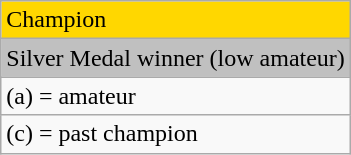<table class="wikitable">
<tr style="background:gold">
<td>Champion</td>
</tr>
<tr style="background:silver">
<td>Silver Medal winner (low amateur)</td>
</tr>
<tr>
<td>(a) = amateur</td>
</tr>
<tr>
<td>(c) = past champion</td>
</tr>
</table>
